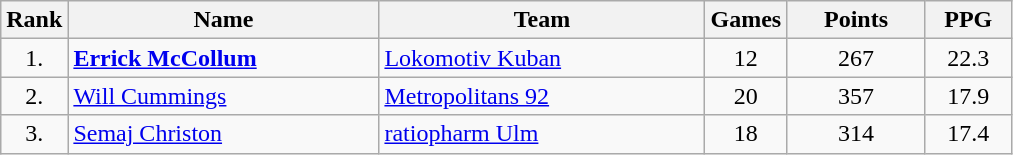<table class="wikitable" style="text-align: center;">
<tr>
<th>Rank</th>
<th style="width:200px">Name</th>
<th style="width:210px">Team</th>
<th>Games</th>
<th style="width:85px">Points</th>
<th style="width:50px">PPG</th>
</tr>
<tr>
<td>1.</td>
<td style="text-align:left;"> <strong><a href='#'>Errick McCollum</a></strong></td>
<td style="text-align:left;"> <a href='#'>Lokomotiv Kuban</a></td>
<td>12</td>
<td>267</td>
<td>22.3</td>
</tr>
<tr>
<td>2.</td>
<td style="text-align:left;"> <a href='#'>Will Cummings</a></td>
<td style="text-align:left;"> <a href='#'>Metropolitans 92</a></td>
<td>20</td>
<td>357</td>
<td>17.9</td>
</tr>
<tr>
<td>3.</td>
<td style="text-align:left;"> <a href='#'>Semaj Christon</a></td>
<td style="text-align:left;"> <a href='#'>ratiopharm Ulm</a></td>
<td>18</td>
<td>314</td>
<td>17.4</td>
</tr>
</table>
